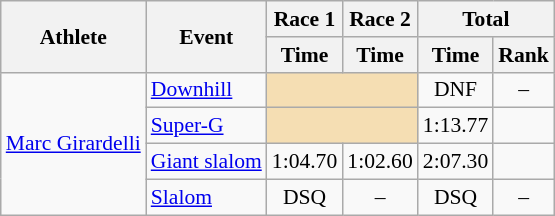<table class="wikitable" style="font-size:90%">
<tr>
<th rowspan="2">Athlete</th>
<th rowspan="2">Event</th>
<th>Race 1</th>
<th>Race 2</th>
<th colspan="2">Total</th>
</tr>
<tr>
<th>Time</th>
<th>Time</th>
<th>Time</th>
<th>Rank</th>
</tr>
<tr>
<td rowspan=4><a href='#'>Marc Girardelli</a></td>
<td><a href='#'>Downhill</a></td>
<td colspan="2" bgcolor="wheat"></td>
<td align="center">DNF</td>
<td align="center">–</td>
</tr>
<tr>
<td><a href='#'>Super-G</a></td>
<td colspan="2" bgcolor="wheat"></td>
<td align="center">1:13.77</td>
<td align="center"></td>
</tr>
<tr>
<td><a href='#'>Giant slalom</a></td>
<td align="center">1:04.70</td>
<td align="center">1:02.60</td>
<td align="center">2:07.30</td>
<td align="center"></td>
</tr>
<tr>
<td><a href='#'>Slalom</a></td>
<td align="center">DSQ</td>
<td align="center">–</td>
<td align="center">DSQ</td>
<td align="center">–</td>
</tr>
</table>
